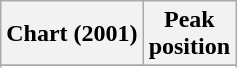<table class="wikitable sortable plainrowheaders" style="text-align:center">
<tr>
<th scope="col">Chart (2001)</th>
<th scope="col">Peak<br> position</th>
</tr>
<tr>
</tr>
<tr>
</tr>
</table>
